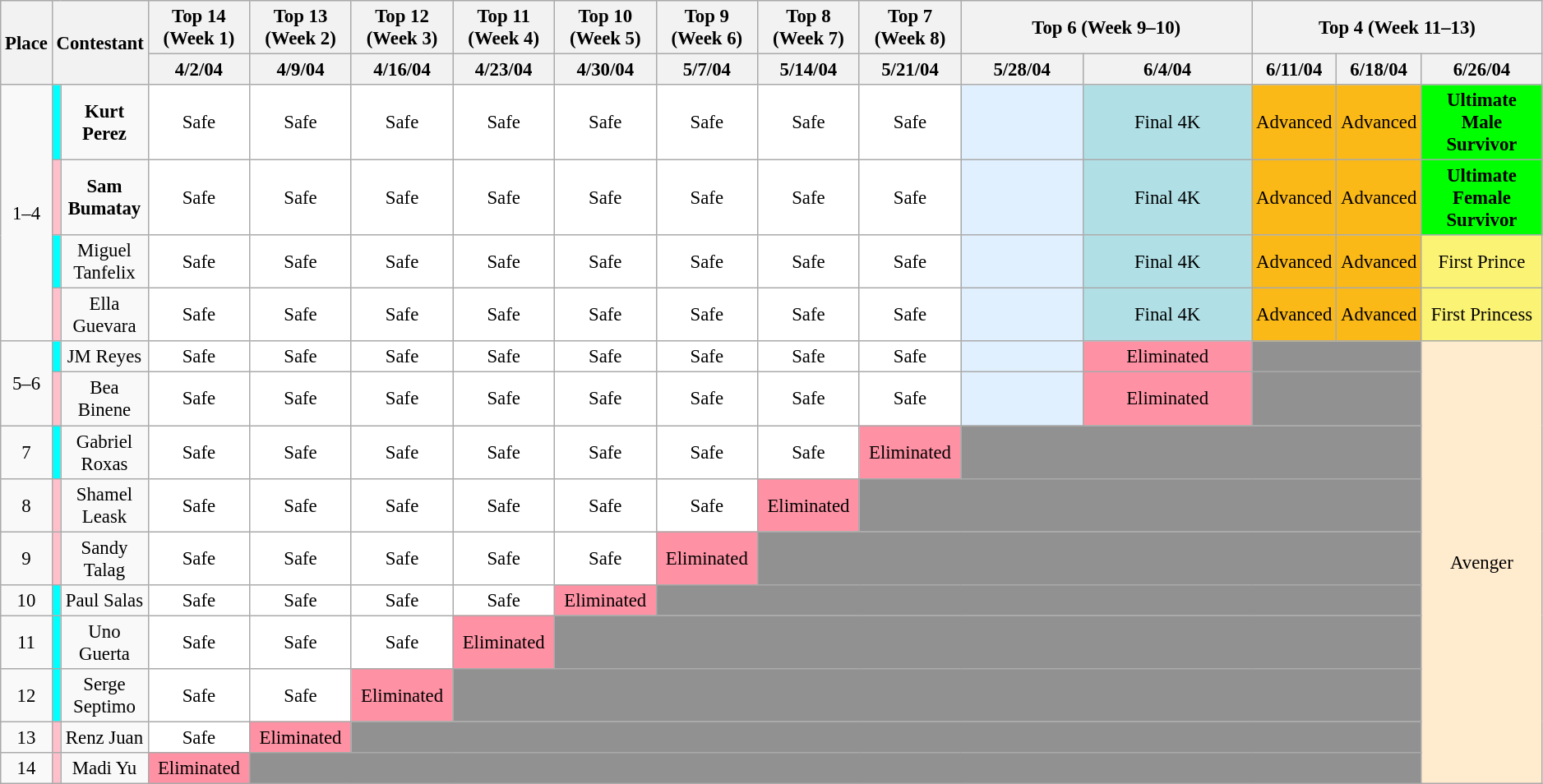<table class="wikitable nowrap" style="text-align:center; font-size:95%; width:99%;">
<tr>
<th scope="col" rowspan="2">Place</th>
<th scope="col" rowspan="2" colspan="2">Contestant</th>
<th scope="col" style="width:7%;">Top 14 (Week 1)</th>
<th scope="col" style="width:7%;">Top 13 (Week 2)</th>
<th scope="col" style="width:7%;">Top 12 (Week 3)</th>
<th scope="col" style="width:7%;">Top 11 (Week 4)</th>
<th scope="col" style="width:7%;">Top 10 (Week 5)</th>
<th scope="col" style="width:7%;">Top 9 (Week 6)</th>
<th scope="col" style="width:7%;">Top 8 (Week 7)</th>
<th scope="col" style="width:7%;">Top 7 (Week 8)</th>
<th scope="col" colspan="2" style="width:24%;">Top 6 (Week 9–10)</th>
<th scope="col" colspan="3" style="width:24%;">Top 4 (Week 11–13)</th>
</tr>
<tr>
<th scope="col">4/2/04</th>
<th scope="col">4/9/04</th>
<th scope="col">4/16/04</th>
<th scope="col">4/23/04</th>
<th scope="col">4/30/04</th>
<th scope="col">5/7/04</th>
<th scope="col">5/14/04</th>
<th scope="col">5/21/04</th>
<th scope="col">5/28/04 </th>
<th scope="col">6/4/04 </th>
<th scope="col">6/11/04</th>
<th scope="col">6/18/04</th>
<th scope="col">6/26/04 </th>
</tr>
<tr>
<td rowspan="4">1–4</td>
<td style="background:cyan;"></td>
<td><strong>Kurt Perez</strong></td>
<td style="background:#FFFFFF">Safe</td>
<td style="background:#FFFFFF">Safe</td>
<td style="background:#FFFFFF">Safe</td>
<td style="background:#FFFFFF">Safe</td>
<td style="background:#FFFFFF">Safe</td>
<td style="background:#FFFFFF">Safe</td>
<td style="background:#FFFFFF">Safe</td>
<td style="background:#FFFFFF">Safe</td>
<td style="background:#e0f0ff"></td>
<td style="background:#B0E0E6">Final 4K</td>
<td style="background: #FBB917">Advanced</td>
<td style="background: #FBB917">Advanced</td>
<td style="background:lime" align="center"><strong>Ultimate Male Survivor</strong></td>
</tr>
<tr>
<td style="background:pink;"></td>
<td><strong>Sam Bumatay</strong></td>
<td style="background:#FFFFFF">Safe</td>
<td style="background:#FFFFFF">Safe</td>
<td style="background:#FFFFFF">Safe</td>
<td style="background:#FFFFFF">Safe</td>
<td style="background:#FFFFFF">Safe</td>
<td style="background:#FFFFFF">Safe</td>
<td style="background:#FFFFFF">Safe</td>
<td style="background:#FFFFFF">Safe</td>
<td style="background:#e0f0ff"></td>
<td style="background:#B0E0E6">Final 4K</td>
<td style="background: #FBB917">Advanced</td>
<td style="background: #FBB917">Advanced</td>
<td style="background:lime" align="center"><strong>Ultimate Female Survivor</strong></td>
</tr>
<tr>
<td style="background:cyan;"></td>
<td>Miguel Tanfelix</td>
<td style="background:#FFFFFF">Safe</td>
<td style="background:#FFFFFF">Safe</td>
<td style="background:#FFFFFF">Safe</td>
<td style="background:#FFFFFF">Safe</td>
<td style="background:#FFFFFF">Safe</td>
<td style="background:#FFFFFF">Safe</td>
<td style="background:#FFFFFF">Safe</td>
<td style="background:#FFFFFF">Safe</td>
<td style="background:#e0f0ff"></td>
<td style="background:#B0E0E6">Final 4K</td>
<td style="background: #FBB917">Advanced</td>
<td style="background: #FBB917">Advanced</td>
<td style="background:#FBF373" align="center">First Prince</td>
</tr>
<tr>
<td style="background:pink;"></td>
<td>Ella Guevara</td>
<td style="background:#FFFFFF">Safe</td>
<td style="background:#FFFFFF">Safe</td>
<td style="background:#FFFFFF">Safe</td>
<td style="background:#FFFFFF">Safe</td>
<td style="background:#FFFFFF">Safe</td>
<td style="background:#FFFFFF">Safe</td>
<td style="background:#FFFFFF">Safe</td>
<td style="background:#FFFFFF">Safe</td>
<td style="background:#e0f0ff"></td>
<td style="background:#B0E0E6">Final 4K</td>
<td style="background: #FBB917">Advanced</td>
<td style="background: #FBB917">Advanced</td>
<td style="background:#FBF373" align="center">First Princess</td>
</tr>
<tr>
<td rowspan="2">5–6</td>
<td style="background:cyan;"></td>
<td>JM Reyes</td>
<td style="background:#FFFFFF">Safe</td>
<td style="background:#FFFFFF">Safe</td>
<td style="background:#FFFFFF">Safe</td>
<td style="background:#FFFFFF">Safe</td>
<td style="background:#FFFFFF">Safe</td>
<td style="background:#FFFFFF">Safe</td>
<td style="background:#FFFFFF">Safe</td>
<td style="background:#FFFFFF">Safe</td>
<td style="background:#e0f0ff"></td>
<td style="background:#FF91A4">Eliminated</td>
<td style="background:#919191" colspan="2"></td>
<td style="background:#FFEBCD" rowspan=10>Avenger</td>
</tr>
<tr>
<td style="background:pink;"></td>
<td>Bea Binene</td>
<td style="background:#FFFFFF">Safe</td>
<td style="background:#FFFFFF">Safe</td>
<td style="background:#FFFFFF">Safe</td>
<td style="background:#FFFFFF">Safe</td>
<td style="background:#FFFFFF">Safe</td>
<td style="background:#FFFFFF">Safe</td>
<td style="background:#FFFFFF">Safe</td>
<td style="background:#FFFFFF">Safe</td>
<td style="background:#e0f0ff"></td>
<td style="background:#FF91A4">Eliminated</td>
<td style="background:#919191" colspan="2"></td>
</tr>
<tr>
<td>7</td>
<td style="background:cyan;"></td>
<td>Gabriel Roxas</td>
<td style="background:#FFFFFF">Safe</td>
<td style="background:#FFFFFF">Safe</td>
<td style="background:#FFFFFF">Safe</td>
<td style="background:#FFFFFF">Safe</td>
<td style="background:#FFFFFF">Safe</td>
<td style="background:#FFFFFF">Safe</td>
<td style="background:#FFFFFF">Safe</td>
<td style="background:#FF91A4">Eliminated</td>
<td style="background:#919191" colspan="4"></td>
</tr>
<tr>
<td>8</td>
<td style="background:pink;"></td>
<td>Shamel Leask</td>
<td style="background:#FFFFFF">Safe</td>
<td style="background:#FFFFFF">Safe</td>
<td style="background:#FFFFFF">Safe</td>
<td style="background:#FFFFFF">Safe</td>
<td style="background:#FFFFFF">Safe</td>
<td style="background:#FFFFFF">Safe</td>
<td style="background:#FF91A4">Eliminated</td>
<td style="background:#919191" colspan="5"></td>
</tr>
<tr>
<td>9</td>
<td style="background:pink;"></td>
<td>Sandy Talag</td>
<td style="background:#FFFFFF">Safe</td>
<td style="background:#FFFFFF">Safe</td>
<td style="background:#FFFFFF">Safe</td>
<td style="background:#FFFFFF">Safe</td>
<td style="background:#FFFFFF">Safe</td>
<td style="background:#FF91A4">Eliminated</td>
<td style="background:#919191" colspan="6"></td>
</tr>
<tr>
<td>10</td>
<td style="background:cyan;"></td>
<td>Paul Salas</td>
<td style="background:#FFFFFF">Safe</td>
<td style="background:#FFFFFF">Safe</td>
<td style="background:#FFFFFF">Safe</td>
<td style="background:#FFFFFF">Safe</td>
<td style="background:#FF91A4">Eliminated</td>
<td style="background:#919191" colspan="7"></td>
</tr>
<tr>
<td>11</td>
<td style="background:cyan;"></td>
<td>Uno Guerta</td>
<td style="background:#FFFFFF">Safe</td>
<td style="background:#FFFFFF">Safe</td>
<td style="background:#FFFFFF">Safe</td>
<td style="background:#FF91A4">Eliminated</td>
<td style="background:#919191" colspan="8"></td>
</tr>
<tr>
<td>12</td>
<td style="background:cyan;"></td>
<td>Serge Septimo</td>
<td style="background:#FFFFFF">Safe</td>
<td style="background:#FFFFFF">Safe</td>
<td style="background:#FF91A4">Eliminated</td>
<td style="background:#919191" colspan="9"></td>
</tr>
<tr>
<td>13</td>
<td style="background:pink;"></td>
<td>Renz Juan</td>
<td style="background:#FFFFFF">Safe</td>
<td style="background:#FF91A4">Eliminated</td>
<td style="background:#919191" colspan="10"></td>
</tr>
<tr>
<td>14</td>
<td style="background:pink;"></td>
<td>Madi Yu</td>
<td style="background:#FF91A4">Eliminated</td>
<td style="background:#919191" colspan="11"></td>
</tr>
</table>
